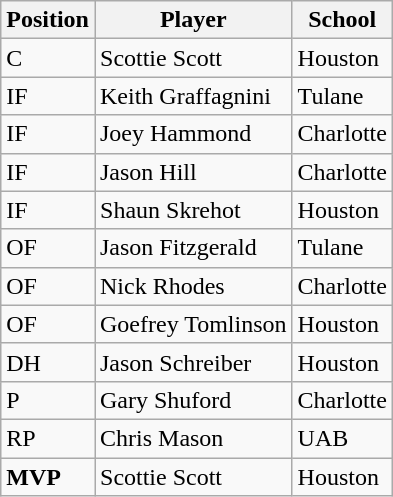<table class="wikitable">
<tr>
<th>Position</th>
<th>Player</th>
<th>School</th>
</tr>
<tr>
<td>C</td>
<td>Scottie Scott</td>
<td>Houston</td>
</tr>
<tr>
<td>IF</td>
<td>Keith Graffagnini</td>
<td>Tulane</td>
</tr>
<tr>
<td>IF</td>
<td>Joey Hammond</td>
<td>Charlotte</td>
</tr>
<tr>
<td>IF</td>
<td>Jason Hill</td>
<td>Charlotte</td>
</tr>
<tr>
<td>IF</td>
<td>Shaun Skrehot</td>
<td>Houston</td>
</tr>
<tr>
<td>OF</td>
<td>Jason Fitzgerald</td>
<td>Tulane</td>
</tr>
<tr>
<td>OF</td>
<td>Nick Rhodes</td>
<td>Charlotte</td>
</tr>
<tr>
<td>OF</td>
<td>Goefrey Tomlinson</td>
<td>Houston</td>
</tr>
<tr>
<td>DH</td>
<td>Jason Schreiber</td>
<td>Houston</td>
</tr>
<tr>
<td>P</td>
<td>Gary Shuford</td>
<td>Charlotte</td>
</tr>
<tr>
<td>RP</td>
<td>Chris Mason</td>
<td>UAB</td>
</tr>
<tr>
<td><strong>MVP</strong></td>
<td>Scottie Scott</td>
<td>Houston</td>
</tr>
</table>
